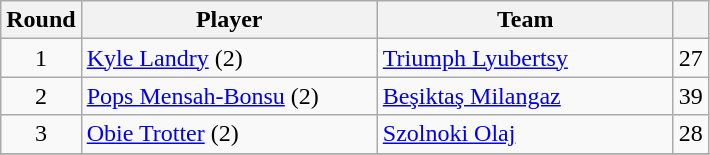<table style="text-align:left;" class="wikitable sortable">
<tr>
<th scope="col" align="center">Round</th>
<th width=190>Player</th>
<th width=190>Team</th>
<th><a href='#'></a></th>
</tr>
<tr>
<td align="center">1</td>
<td> <a href='#'>Kyle Landry</a> (2)</td>
<td> <a href='#'> Triumph Lyubertsy</a></td>
<td align="center">27</td>
</tr>
<tr>
<td align="center">2</td>
<td> <a href='#'>Pops Mensah-Bonsu</a> (2)</td>
<td> <a href='#'>Beşiktaş Milangaz</a></td>
<td align="center">39</td>
</tr>
<tr>
<td align="center">3</td>
<td> <a href='#'>Obie Trotter</a> (2)</td>
<td> <a href='#'> Szolnoki Olaj</a></td>
<td align="center">28</td>
</tr>
<tr>
</tr>
</table>
